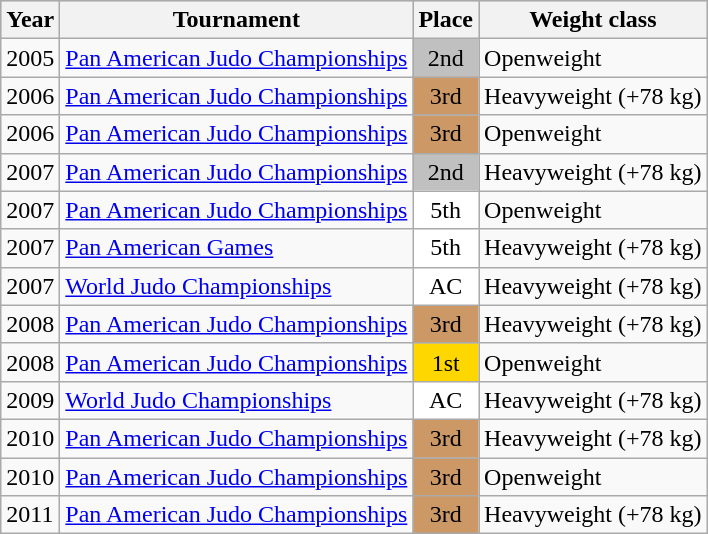<table class=wikitable>
<tr style="background:#ccc;">
<th>Year</th>
<th>Tournament</th>
<th>Place</th>
<th>Weight class</th>
</tr>
<tr>
<td>2005</td>
<td><a href='#'>Pan American Judo Championships</a></td>
<td style="background:silver; text-align:center;">2nd</td>
<td>Openweight</td>
</tr>
<tr>
<td>2006</td>
<td><a href='#'>Pan American Judo Championships</a></td>
<td style="background:#c96; text-align:center;">3rd</td>
<td>Heavyweight (+78 kg)</td>
</tr>
<tr>
<td>2006</td>
<td><a href='#'>Pan American Judo Championships</a></td>
<td style="background:#c96; text-align:center;">3rd</td>
<td>Openweight</td>
</tr>
<tr>
<td>2007</td>
<td><a href='#'>Pan American Judo Championships</a></td>
<td style="background:silver; text-align:center;">2nd</td>
<td>Heavyweight (+78 kg)</td>
</tr>
<tr>
<td>2007</td>
<td><a href='#'>Pan American Judo Championships</a></td>
<td style="background:white; text-align:center;">5th</td>
<td>Openweight</td>
</tr>
<tr>
<td>2007</td>
<td><a href='#'>Pan American Games</a></td>
<td style="background:white; text-align:center;">5th</td>
<td>Heavyweight (+78 kg)</td>
</tr>
<tr>
<td>2007</td>
<td><a href='#'>World Judo Championships</a></td>
<td style="background:white; text-align:center;">AC</td>
<td>Heavyweight (+78 kg)</td>
</tr>
<tr>
<td>2008</td>
<td><a href='#'>Pan American Judo Championships</a></td>
<td style="background:#c96; text-align:center;">3rd</td>
<td>Heavyweight (+78 kg)</td>
</tr>
<tr>
<td>2008</td>
<td><a href='#'>Pan American Judo Championships</a></td>
<td style="background:gold; text-align:center;">1st</td>
<td>Openweight</td>
</tr>
<tr>
<td>2009</td>
<td><a href='#'>World Judo Championships</a></td>
<td style="background:white; text-align:center;">AC</td>
<td>Heavyweight (+78 kg)</td>
</tr>
<tr>
<td>2010</td>
<td><a href='#'>Pan American Judo Championships</a></td>
<td style="background:#c96; text-align:center;">3rd</td>
<td>Heavyweight (+78 kg)</td>
</tr>
<tr>
<td>2010</td>
<td><a href='#'>Pan American Judo Championships</a></td>
<td style="background:#c96; text-align:center;">3rd</td>
<td>Openweight</td>
</tr>
<tr>
<td>2011</td>
<td><a href='#'>Pan American Judo Championships</a></td>
<td style="background:#c96; text-align:center;">3rd</td>
<td>Heavyweight (+78 kg)</td>
</tr>
</table>
